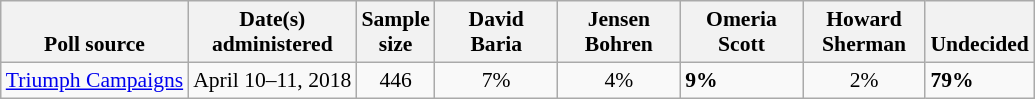<table class="wikitable" style="font-size:90%">
<tr valign=bottom>
<th>Poll source</th>
<th>Date(s)<br>administered</th>
<th>Sample<br>size</th>
<th style="width:75px;">David<br>Baria</th>
<th style="width:75px;">Jensen<br>Bohren</th>
<th style="width:75px;">Omeria<br>Scott</th>
<th style="width:75px;">Howard<br>Sherman</th>
<th>Undecided</th>
</tr>
<tr>
<td><a href='#'>Triumph Campaigns</a></td>
<td align=center>April 10–11, 2018</td>
<td align=center>446</td>
<td align=center>7%</td>
<td align=center>4%</td>
<td><strong>9%</strong></td>
<td align=center>2%</td>
<td><strong>79%</strong></td>
</tr>
</table>
